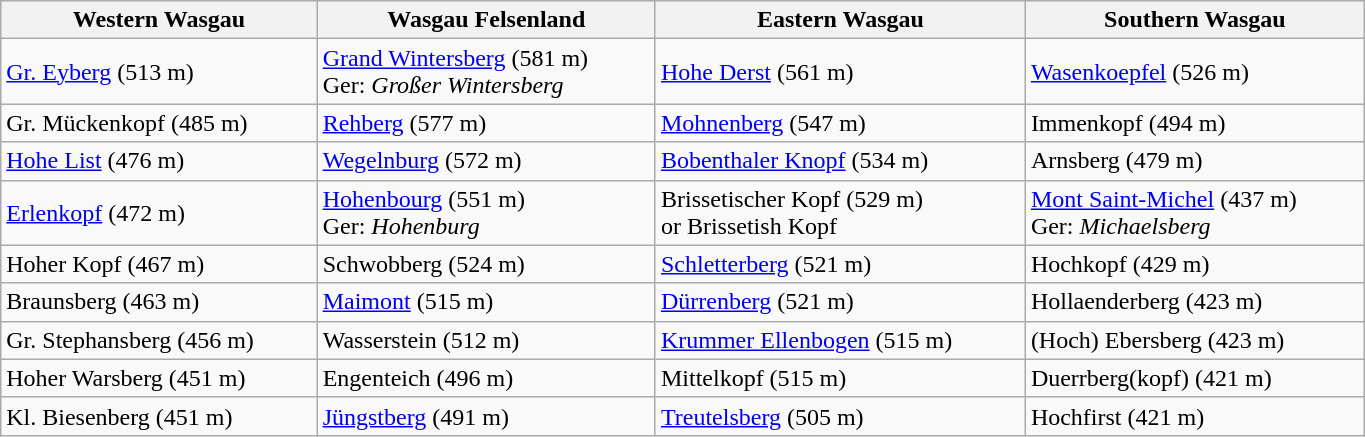<table class="wikitable float-left" width="72%">
<tr class="hintergrundfarbe5">
<th>Western Wasgau</th>
<th>Wasgau Felsenland</th>
<th>Eastern Wasgau</th>
<th>Southern Wasgau</th>
</tr>
<tr>
<td><a href='#'>Gr. Eyberg</a> (513 m)</td>
<td><a href='#'>Grand Wintersberg</a> (581 m) <br>Ger: <em>Großer Wintersberg</em></td>
<td><a href='#'>Hohe Derst</a> (561 m)</td>
<td><a href='#'>Wasenkoepfel</a> (526 m)</td>
</tr>
<tr>
<td>Gr. Mückenkopf (485 m)</td>
<td><a href='#'>Rehberg</a> (577 m)</td>
<td><a href='#'>Mohnenberg</a> (547 m)</td>
<td>Immenkopf (494 m)</td>
</tr>
<tr>
<td><a href='#'>Hohe List</a> (476 m)</td>
<td><a href='#'>Wegelnburg</a> (572 m)</td>
<td><a href='#'>Bobenthaler Knopf</a> (534 m)</td>
<td>Arnsberg (479 m)</td>
</tr>
<tr>
<td><a href='#'>Erlenkopf</a> (472 m)</td>
<td><a href='#'>Hohenbourg</a> (551 m) <br>Ger: <em>Hohenburg</em></td>
<td>Brissetischer Kopf (529 m)<br>or Brissetish Kopf</td>
<td><a href='#'>Mont Saint-Michel</a> (437 m) <br>Ger: <em>Michaelsberg</em></td>
</tr>
<tr>
<td>Hoher Kopf (467 m)</td>
<td>Schwobberg (524 m)</td>
<td><a href='#'>Schletterberg</a> (521 m)</td>
<td>Hochkopf (429 m)</td>
</tr>
<tr>
<td>Braunsberg (463 m)</td>
<td><a href='#'>Maimont</a> (515 m)</td>
<td><a href='#'>Dürrenberg</a> (521 m)</td>
<td>Hollaenderberg (423 m)</td>
</tr>
<tr>
<td>Gr. Stephansberg (456 m)</td>
<td>Wasserstein (512 m)</td>
<td><a href='#'>Krummer Ellenbogen</a> (515 m)</td>
<td>(Hoch) Ebersberg (423 m)</td>
</tr>
<tr>
<td>Hoher Warsberg (451 m)</td>
<td>Engenteich (496 m)</td>
<td>Mittelkopf (515 m)</td>
<td>Duerrberg(kopf) (421 m)</td>
</tr>
<tr>
<td>Kl. Biesenberg (451 m)</td>
<td><a href='#'>Jüngstberg</a> (491 m)</td>
<td><a href='#'>Treutelsberg</a> (505 m)</td>
<td>Hochfirst (421 m)</td>
</tr>
</table>
